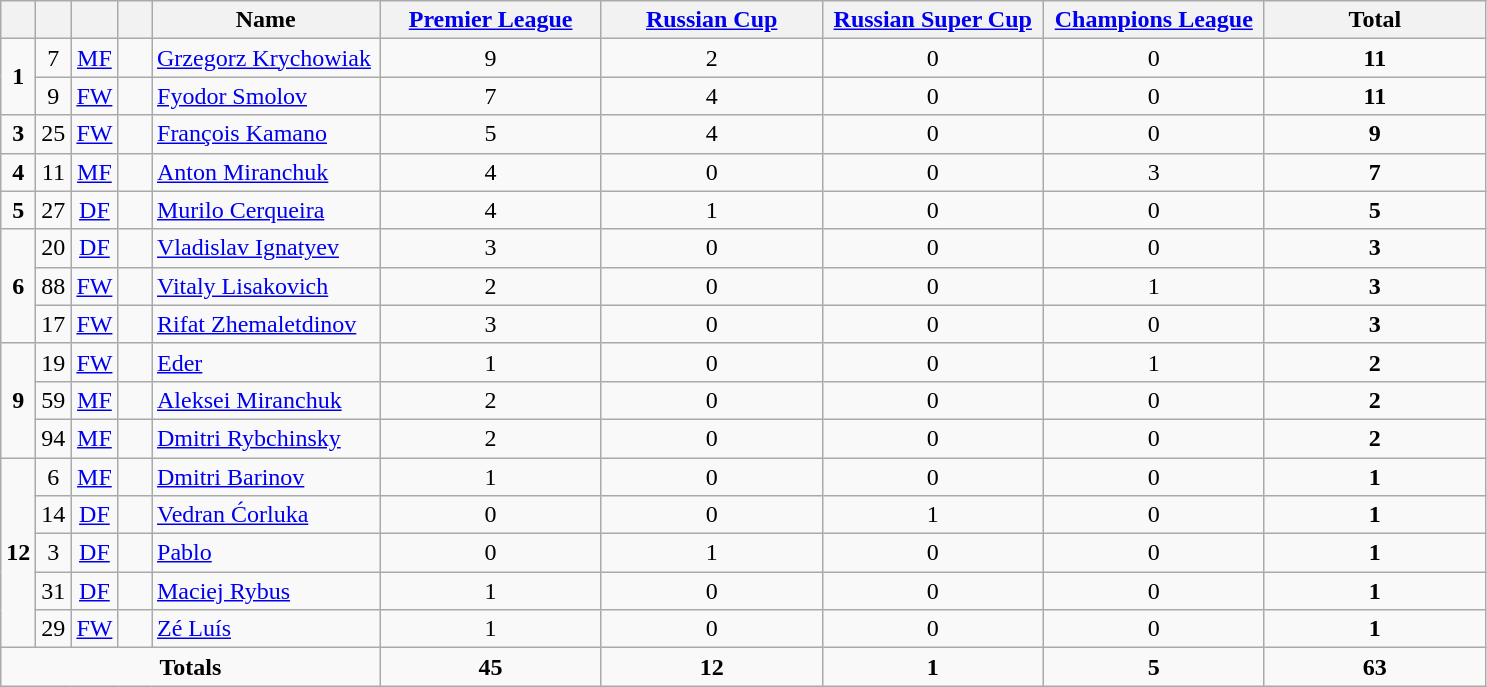<table class="wikitable" style="text-align:center">
<tr>
<th width=15></th>
<th width=15></th>
<th width=15></th>
<th width=15></th>
<th width=145>Name</th>
<th width=140><a href='#'>Premier League</a></th>
<th width=140><a href='#'>Russian Cup</a></th>
<th width=140><a href='#'>Russian Super Cup</a></th>
<th width=140><a href='#'>Champions League</a></th>
<th width=140>Total</th>
</tr>
<tr>
<td rowspan=2><strong>1</strong></td>
<td>7</td>
<td><a href='#'>MF</a></td>
<td></td>
<td align=left><a href='#'>Grzegorz Krychowiak</a></td>
<td>9</td>
<td>2</td>
<td>0</td>
<td>0</td>
<td><strong>11</strong></td>
</tr>
<tr>
<td>9</td>
<td><a href='#'>FW</a></td>
<td></td>
<td align=left><a href='#'>Fyodor Smolov</a></td>
<td>7</td>
<td>4</td>
<td>0</td>
<td>0</td>
<td><strong>11</strong></td>
</tr>
<tr>
<td><strong>3</strong></td>
<td>25</td>
<td><a href='#'>FW</a></td>
<td></td>
<td align=left><a href='#'>François Kamano</a></td>
<td>5</td>
<td>4</td>
<td>0</td>
<td>0</td>
<td><strong>9</strong></td>
</tr>
<tr>
<td><strong>4</strong></td>
<td>11</td>
<td><a href='#'>MF</a></td>
<td></td>
<td align=left><a href='#'>Anton Miranchuk</a></td>
<td>4</td>
<td>0</td>
<td>0</td>
<td>3</td>
<td><strong>7</strong></td>
</tr>
<tr>
<td><strong>5</strong></td>
<td>27</td>
<td><a href='#'>DF</a></td>
<td></td>
<td align=left><a href='#'>Murilo Cerqueira</a></td>
<td>4</td>
<td>1</td>
<td>0</td>
<td>0</td>
<td><strong>5</strong></td>
</tr>
<tr>
<td rowspan=3><strong>6</strong></td>
<td>20</td>
<td><a href='#'>DF</a></td>
<td></td>
<td align=left><a href='#'>Vladislav Ignatyev</a></td>
<td>3</td>
<td>0</td>
<td>0</td>
<td>0</td>
<td><strong>3</strong></td>
</tr>
<tr>
<td>88</td>
<td><a href='#'>FW</a></td>
<td></td>
<td align=left><a href='#'>Vitaly Lisakovich</a></td>
<td>2</td>
<td>0</td>
<td>0</td>
<td>1</td>
<td><strong>3</strong></td>
</tr>
<tr>
<td>17</td>
<td><a href='#'>FW</a></td>
<td></td>
<td align=left><a href='#'>Rifat Zhemaletdinov</a></td>
<td>3</td>
<td>0</td>
<td>0</td>
<td>0</td>
<td><strong>3</strong></td>
</tr>
<tr>
<td rowspan=3><strong>9</strong></td>
<td>19</td>
<td><a href='#'>FW</a></td>
<td></td>
<td align=left><a href='#'>Eder</a></td>
<td>1</td>
<td>0</td>
<td>0</td>
<td>1</td>
<td><strong>2</strong></td>
</tr>
<tr>
<td>59</td>
<td><a href='#'>MF</a></td>
<td></td>
<td align=left><a href='#'>Aleksei Miranchuk</a></td>
<td>2</td>
<td>0</td>
<td>0</td>
<td>0</td>
<td><strong>2</strong></td>
</tr>
<tr>
<td>94</td>
<td><a href='#'>MF</a></td>
<td></td>
<td align=left><a href='#'>Dmitri Rybchinsky</a></td>
<td>2</td>
<td>0</td>
<td>0</td>
<td>0</td>
<td><strong>2</strong></td>
</tr>
<tr>
<td rowspan=5><strong>12</strong></td>
<td>6</td>
<td><a href='#'>MF</a></td>
<td></td>
<td align=left><a href='#'>Dmitri Barinov</a></td>
<td>1</td>
<td>0</td>
<td>0</td>
<td>0</td>
<td><strong>1</strong></td>
</tr>
<tr>
<td>14</td>
<td><a href='#'>DF</a></td>
<td></td>
<td align=left><a href='#'>Vedran Ćorluka</a></td>
<td>0</td>
<td>0</td>
<td>1</td>
<td>0</td>
<td><strong>1</strong></td>
</tr>
<tr>
<td>3</td>
<td><a href='#'>DF</a></td>
<td></td>
<td align=left><a href='#'>Pablo</a></td>
<td>0</td>
<td>1</td>
<td>0</td>
<td>0</td>
<td><strong>1</strong></td>
</tr>
<tr>
<td>31</td>
<td><a href='#'>DF</a></td>
<td></td>
<td align=left><a href='#'>Maciej Rybus</a></td>
<td>1</td>
<td>0</td>
<td>0</td>
<td>0</td>
<td><strong>1</strong></td>
</tr>
<tr>
<td>29</td>
<td><a href='#'>FW</a></td>
<td></td>
<td align=left><a href='#'>Zé Luís</a></td>
<td>1</td>
<td>0</td>
<td>0</td>
<td>0</td>
<td><strong>1</strong></td>
</tr>
<tr>
<td colspan=5><strong>Totals</strong></td>
<td><strong>45</strong></td>
<td><strong>12</strong></td>
<td><strong>1</strong></td>
<td><strong>5</strong></td>
<td><strong>63</strong></td>
</tr>
</table>
